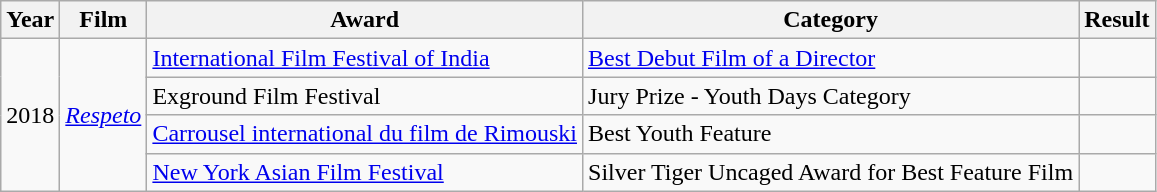<table class="wikitable sortable">
<tr>
<th>Year</th>
<th>Film</th>
<th>Award</th>
<th>Category</th>
<th>Result</th>
</tr>
<tr>
<td rowspan="4">2018</td>
<td rowspan="4"><em><a href='#'>Respeto</a></em></td>
<td><a href='#'>International Film Festival of India</a></td>
<td><a href='#'>Best Debut Film of a Director</a></td>
<td></td>
</tr>
<tr>
<td>Exground Film Festival</td>
<td>Jury Prize - Youth Days Category</td>
<td></td>
</tr>
<tr>
<td><a href='#'>Carrousel international du film de Rimouski</a></td>
<td>Best Youth Feature</td>
<td></td>
</tr>
<tr>
<td><a href='#'>New York Asian Film Festival</a></td>
<td>Silver Tiger Uncaged Award for Best Feature Film</td>
<td></td>
</tr>
</table>
